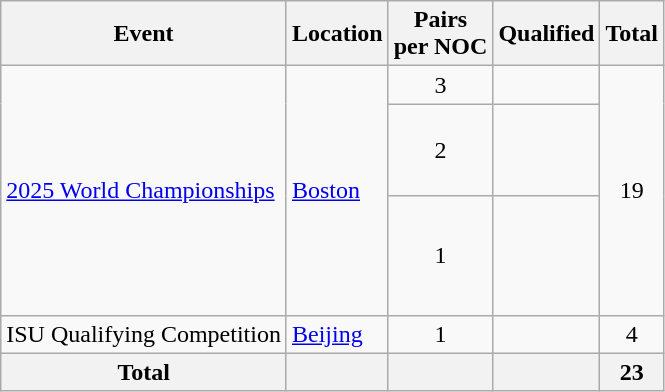<table class="wikitable">
<tr>
<th>Event</th>
<th>Location</th>
<th>Pairs<br> per NOC</th>
<th>Qualified</th>
<th>Total</th>
</tr>
<tr>
<td rowspan = 3><a href='#'>2025 World Championships</a></td>
<td rowspan = 3> <a href='#'>Boston</a></td>
<td align=center>3</td>
<td><br></td>
<td rowspan = 3 align=center>19</td>
</tr>
<tr>
<td align=center>2</td>
<td><br><br><br></td>
</tr>
<tr>
<td align=center>1</td>
<td><br><br><br><br></td>
</tr>
<tr>
<td>ISU Qualifying Competition</td>
<td> <a href='#'>Beijing</a></td>
<td align=center>1</td>
<td></td>
<td align=center>4</td>
</tr>
<tr>
<th>Total</th>
<th></th>
<th></th>
<th></th>
<th>23</th>
</tr>
</table>
